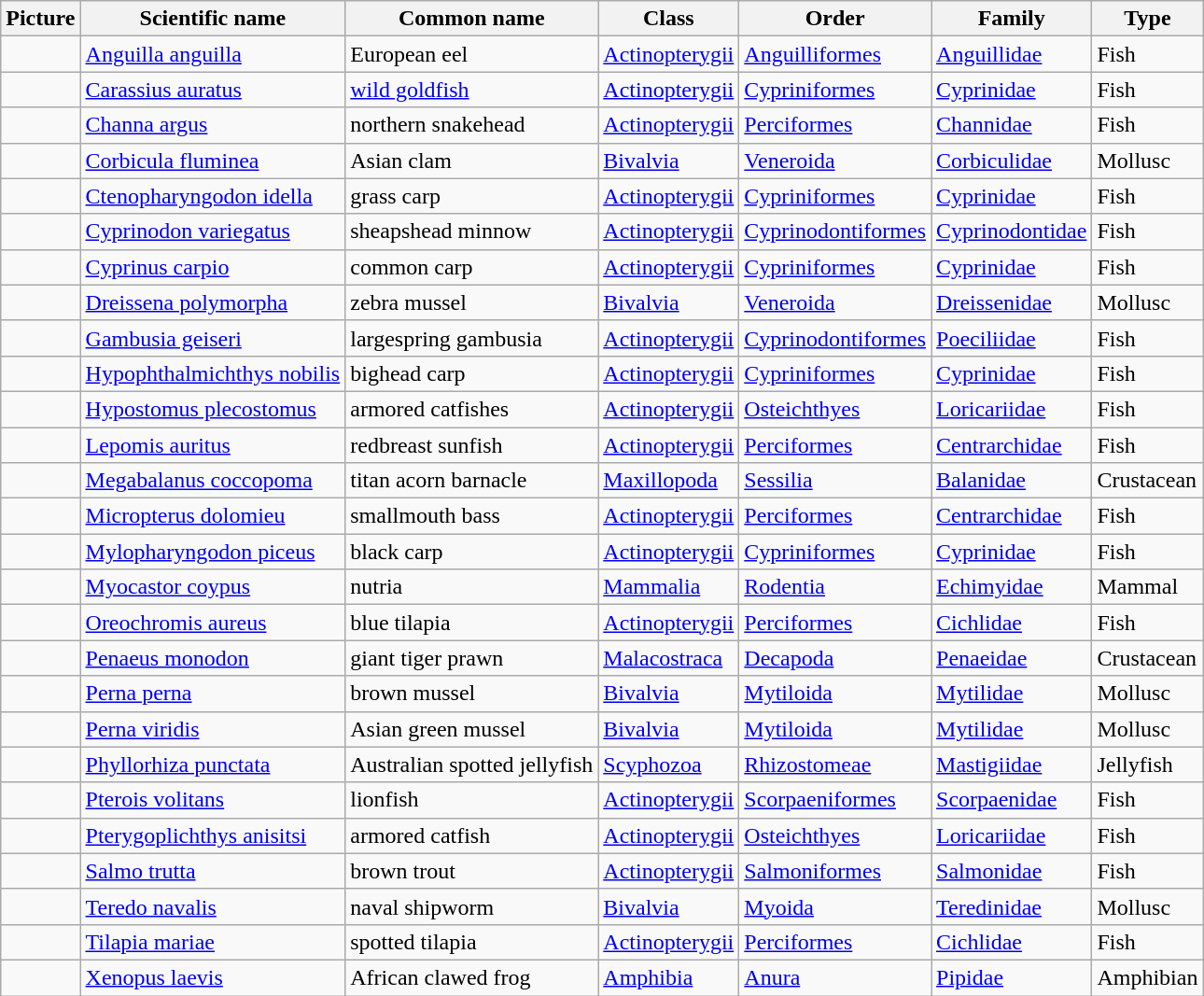<table class="wikitable sortable mw-collapsible">
<tr>
<th class=unsortable>Picture</th>
<th>Scientific name</th>
<th>Common name</th>
<th>Class</th>
<th>Order</th>
<th>Family</th>
<th>Type</th>
</tr>
<tr>
<td></td>
<td><a href='#'>Anguilla anguilla</a></td>
<td>European eel</td>
<td><a href='#'>Actinopterygii</a></td>
<td><a href='#'>Anguilliformes</a></td>
<td><a href='#'>Anguillidae</a></td>
<td>Fish</td>
</tr>
<tr>
<td></td>
<td><a href='#'>Carassius auratus</a></td>
<td><a href='#'>wild goldfish</a></td>
<td><a href='#'>Actinopterygii</a></td>
<td><a href='#'>Cypriniformes</a></td>
<td><a href='#'>Cyprinidae</a></td>
<td>Fish</td>
</tr>
<tr>
<td></td>
<td><a href='#'>Channa argus</a></td>
<td>northern snakehead</td>
<td><a href='#'>Actinopterygii</a></td>
<td><a href='#'>Perciformes</a></td>
<td><a href='#'>Channidae</a></td>
<td>Fish</td>
</tr>
<tr>
<td></td>
<td><a href='#'>Corbicula fluminea</a></td>
<td>Asian clam</td>
<td><a href='#'>Bivalvia</a></td>
<td><a href='#'>Veneroida</a></td>
<td><a href='#'>Corbiculidae</a></td>
<td>Mollusc</td>
</tr>
<tr>
<td></td>
<td><a href='#'>Ctenopharyngodon idella</a></td>
<td>grass carp</td>
<td><a href='#'>Actinopterygii</a></td>
<td><a href='#'>Cypriniformes</a></td>
<td><a href='#'>Cyprinidae</a></td>
<td>Fish</td>
</tr>
<tr>
<td></td>
<td><a href='#'>Cyprinodon variegatus</a></td>
<td>sheapshead minnow</td>
<td><a href='#'>Actinopterygii</a></td>
<td><a href='#'>Cyprinodontiformes</a></td>
<td><a href='#'>Cyprinodontidae</a></td>
<td>Fish</td>
</tr>
<tr>
<td></td>
<td><a href='#'>Cyprinus carpio</a></td>
<td>common carp</td>
<td><a href='#'>Actinopterygii</a></td>
<td><a href='#'>Cypriniformes</a></td>
<td><a href='#'>Cyprinidae</a></td>
<td>Fish</td>
</tr>
<tr>
<td></td>
<td><a href='#'>Dreissena polymorpha</a></td>
<td>zebra mussel</td>
<td><a href='#'>Bivalvia</a></td>
<td><a href='#'>Veneroida</a></td>
<td><a href='#'>Dreissenidae</a></td>
<td>Mollusc</td>
</tr>
<tr>
<td></td>
<td><a href='#'> Gambusia geiseri</a></td>
<td>largespring gambusia</td>
<td><a href='#'>Actinopterygii</a></td>
<td><a href='#'>Cyprinodontiformes</a></td>
<td><a href='#'>Poeciliidae</a></td>
<td>Fish</td>
</tr>
<tr>
<td></td>
<td><a href='#'>Hypophthalmichthys nobilis</a></td>
<td>bighead carp</td>
<td><a href='#'>Actinopterygii</a></td>
<td><a href='#'>Cypriniformes</a></td>
<td><a href='#'>Cyprinidae</a></td>
<td>Fish</td>
</tr>
<tr>
<td></td>
<td><a href='#'>Hypostomus plecostomus</a></td>
<td>armored catfishes</td>
<td><a href='#'>Actinopterygii</a></td>
<td><a href='#'>Osteichthyes</a></td>
<td><a href='#'>Loricariidae</a></td>
<td>Fish</td>
</tr>
<tr>
<td></td>
<td><a href='#'>Lepomis auritus</a></td>
<td>redbreast sunfish</td>
<td><a href='#'>Actinopterygii</a></td>
<td><a href='#'>Perciformes</a></td>
<td><a href='#'>Centrarchidae</a></td>
<td>Fish</td>
</tr>
<tr>
<td></td>
<td><a href='#'>Megabalanus coccopoma</a></td>
<td>titan acorn barnacle</td>
<td><a href='#'>Maxillopoda</a></td>
<td><a href='#'>Sessilia</a></td>
<td><a href='#'>Balanidae</a></td>
<td>Crustacean</td>
</tr>
<tr>
<td></td>
<td><a href='#'>Micropterus dolomieu</a></td>
<td>smallmouth bass</td>
<td><a href='#'>Actinopterygii</a></td>
<td><a href='#'>Perciformes</a></td>
<td><a href='#'>Centrarchidae</a></td>
<td>Fish</td>
</tr>
<tr>
<td></td>
<td><a href='#'>Mylopharyngodon piceus</a></td>
<td>black carp</td>
<td><a href='#'>Actinopterygii</a></td>
<td><a href='#'>Cypriniformes</a></td>
<td><a href='#'>Cyprinidae</a></td>
<td>Fish</td>
</tr>
<tr>
<td></td>
<td><a href='#'>Myocastor coypus</a></td>
<td>nutria</td>
<td><a href='#'>Mammalia</a></td>
<td><a href='#'>Rodentia</a></td>
<td><a href='#'>Echimyidae</a></td>
<td>Mammal</td>
</tr>
<tr>
<td></td>
<td><a href='#'>Oreochromis aureus</a></td>
<td>blue tilapia</td>
<td><a href='#'>Actinopterygii</a></td>
<td><a href='#'>Perciformes</a></td>
<td><a href='#'>Cichlidae</a></td>
<td>Fish</td>
</tr>
<tr>
<td></td>
<td><a href='#'>Penaeus monodon</a></td>
<td>giant tiger prawn</td>
<td><a href='#'>Malacostraca</a></td>
<td><a href='#'>Decapoda</a></td>
<td><a href='#'>Penaeidae</a></td>
<td>Crustacean</td>
</tr>
<tr>
<td></td>
<td><a href='#'>Perna perna</a></td>
<td>brown mussel</td>
<td><a href='#'>Bivalvia</a></td>
<td><a href='#'>Mytiloida</a></td>
<td><a href='#'>Mytilidae</a></td>
<td>Mollusc</td>
</tr>
<tr>
<td></td>
<td><a href='#'>Perna viridis</a></td>
<td>Asian green mussel</td>
<td><a href='#'>Bivalvia</a></td>
<td><a href='#'>Mytiloida</a></td>
<td><a href='#'>Mytilidae</a></td>
<td>Mollusc</td>
</tr>
<tr>
<td></td>
<td><a href='#'>Phyllorhiza punctata</a></td>
<td>Australian spotted jellyfish</td>
<td><a href='#'>Scyphozoa</a></td>
<td><a href='#'>Rhizostomeae</a></td>
<td><a href='#'>Mastigiidae</a></td>
<td>Jellyfish</td>
</tr>
<tr>
<td></td>
<td><a href='#'>Pterois volitans</a></td>
<td>lionfish</td>
<td><a href='#'>Actinopterygii</a></td>
<td><a href='#'>Scorpaeniformes</a></td>
<td><a href='#'>Scorpaenidae</a></td>
<td>Fish</td>
</tr>
<tr>
<td></td>
<td><a href='#'> Pterygoplichthys anisitsi</a></td>
<td>armored catfish</td>
<td><a href='#'>Actinopterygii</a></td>
<td><a href='#'>Osteichthyes</a></td>
<td><a href='#'>Loricariidae</a></td>
<td>Fish</td>
</tr>
<tr>
<td></td>
<td><a href='#'>Salmo trutta</a></td>
<td>brown trout</td>
<td><a href='#'>Actinopterygii</a></td>
<td><a href='#'>Salmoniformes</a></td>
<td><a href='#'>Salmonidae</a></td>
<td>Fish</td>
</tr>
<tr>
<td></td>
<td><a href='#'>Teredo navalis</a></td>
<td>naval shipworm</td>
<td><a href='#'>Bivalvia</a></td>
<td><a href='#'>Myoida</a></td>
<td><a href='#'>Teredinidae</a></td>
<td>Mollusc</td>
</tr>
<tr>
<td></td>
<td><a href='#'>Tilapia mariae</a></td>
<td>spotted tilapia</td>
<td><a href='#'>Actinopterygii</a></td>
<td><a href='#'>Perciformes</a></td>
<td><a href='#'>Cichlidae</a></td>
<td>Fish</td>
</tr>
<tr>
<td></td>
<td><a href='#'>Xenopus laevis</a></td>
<td>African clawed frog</td>
<td><a href='#'>Amphibia</a></td>
<td><a href='#'>Anura</a></td>
<td><a href='#'>Pipidae</a></td>
<td>Amphibian</td>
</tr>
</table>
